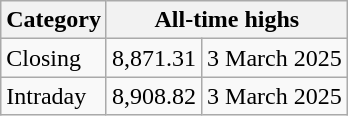<table class="wikitable">
<tr>
<th>Category</th>
<th colspan="2">All-time highs</th>
</tr>
<tr>
<td>Closing</td>
<td>8,871.31</td>
<td>3 March 2025</td>
</tr>
<tr>
<td>Intraday</td>
<td>8,908.82</td>
<td>3 March 2025</td>
</tr>
</table>
